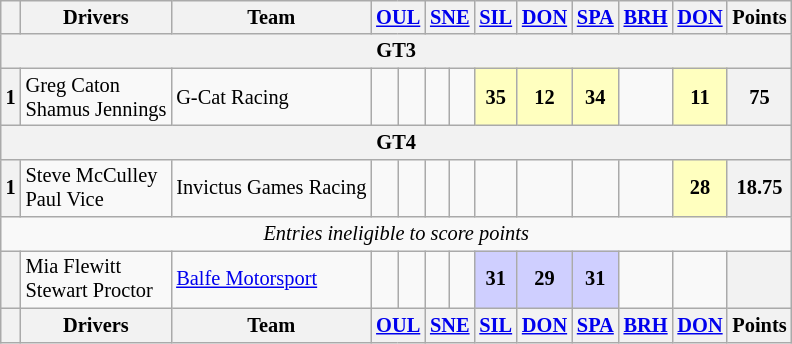<table class="wikitable" style="font-size:85%; text-align:center;">
<tr>
<th></th>
<th>Drivers</th>
<th>Team</th>
<th colspan=2><a href='#'>OUL</a></th>
<th colspan=2><a href='#'>SNE</a></th>
<th><a href='#'>SIL</a></th>
<th><a href='#'>DON</a></th>
<th><a href='#'>SPA</a></th>
<th><a href='#'>BRH</a></th>
<th><a href='#'>DON</a></th>
<th>Points</th>
</tr>
<tr>
<th colspan=13>GT3</th>
</tr>
<tr>
<th>1</th>
<td align=left> Greg Caton<br> Shamus Jennings</td>
<td align=left> G-Cat Racing</td>
<td></td>
<td></td>
<td></td>
<td></td>
<td style="background:#ffffbf;"><strong>35</strong></td>
<td style="background:#ffffbf;"><strong>12</strong></td>
<td style="background:#ffffbf;"><strong>34</strong></td>
<td></td>
<td style="background:#ffffbf;"><strong>11</strong></td>
<th>75</th>
</tr>
<tr>
<th colspan=13>GT4</th>
</tr>
<tr>
<th>1</th>
<td align=left> Steve McCulley<br> Paul Vice</td>
<td align=left> Invictus Games Racing</td>
<td></td>
<td></td>
<td></td>
<td></td>
<td></td>
<td></td>
<td></td>
<td></td>
<td style="background:#ffffbf;"><strong>28</strong></td>
<th>18.75</th>
</tr>
<tr>
<td colspan=13><em>Entries ineligible to score points</em></td>
</tr>
<tr>
<th></th>
<td align=left> Mia Flewitt<br> Stewart Proctor</td>
<td align=left> <a href='#'>Balfe Motorsport</a></td>
<td></td>
<td></td>
<td></td>
<td></td>
<td style="background:#cfcfff;"><strong>31</strong></td>
<td style="background:#cfcfff;"><strong>29</strong></td>
<td style="background:#cfcfff;"><strong>31</strong></td>
<td></td>
<td></td>
<th></th>
</tr>
<tr>
<th></th>
<th>Drivers</th>
<th>Team</th>
<th colspan=2><a href='#'>OUL</a></th>
<th colspan=2><a href='#'>SNE</a></th>
<th><a href='#'>SIL</a></th>
<th><a href='#'>DON</a></th>
<th><a href='#'>SPA</a></th>
<th><a href='#'>BRH</a></th>
<th><a href='#'>DON</a></th>
<th>Points</th>
</tr>
</table>
